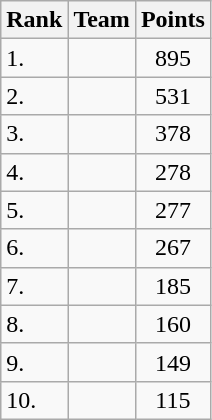<table class="wikitable sortable">
<tr>
<th>Rank</th>
<th>Team</th>
<th>Points</th>
</tr>
<tr>
<td>1.</td>
<td> </td>
<td align=center>895</td>
</tr>
<tr>
<td>2.</td>
<td> </td>
<td align=center>531</td>
</tr>
<tr>
<td>3.</td>
<td> </td>
<td align=center>378</td>
</tr>
<tr>
<td>4.</td>
<td> </td>
<td align=center>278</td>
</tr>
<tr>
<td>5.</td>
<td> </td>
<td align=center>277</td>
</tr>
<tr>
<td>6.</td>
<td> </td>
<td align=center>267</td>
</tr>
<tr>
<td>7.</td>
<td> </td>
<td align=center>185</td>
</tr>
<tr>
<td>8.</td>
<td> </td>
<td align=center>160</td>
</tr>
<tr>
<td>9.</td>
<td> </td>
<td align=center>149</td>
</tr>
<tr>
<td>10.</td>
<td> </td>
<td align=center>115</td>
</tr>
</table>
